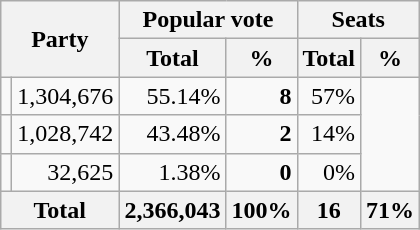<table class=wikitable style="text-align:right;">
<tr>
<th rowspan=2 colspan=2>Party</th>
<th colspan=2>Popular vote</th>
<th colspan=2>Seats</th>
</tr>
<tr>
<th>Total</th>
<th>%</th>
<th>Total</th>
<th>%</th>
</tr>
<tr>
<td></td>
<td>1,304,676</td>
<td>55.14%</td>
<td><strong>8</strong></td>
<td>57%</td>
</tr>
<tr>
<td></td>
<td>1,028,742</td>
<td>43.48%</td>
<td><strong>2</strong></td>
<td>14%</td>
</tr>
<tr>
<td></td>
<td>32,625</td>
<td>1.38%</td>
<td><strong>0</strong></td>
<td>0%</td>
</tr>
<tr>
<th colspan=2>Total</th>
<th>2,366,043</th>
<th>100%</th>
<th>16</th>
<th>71%</th>
</tr>
</table>
